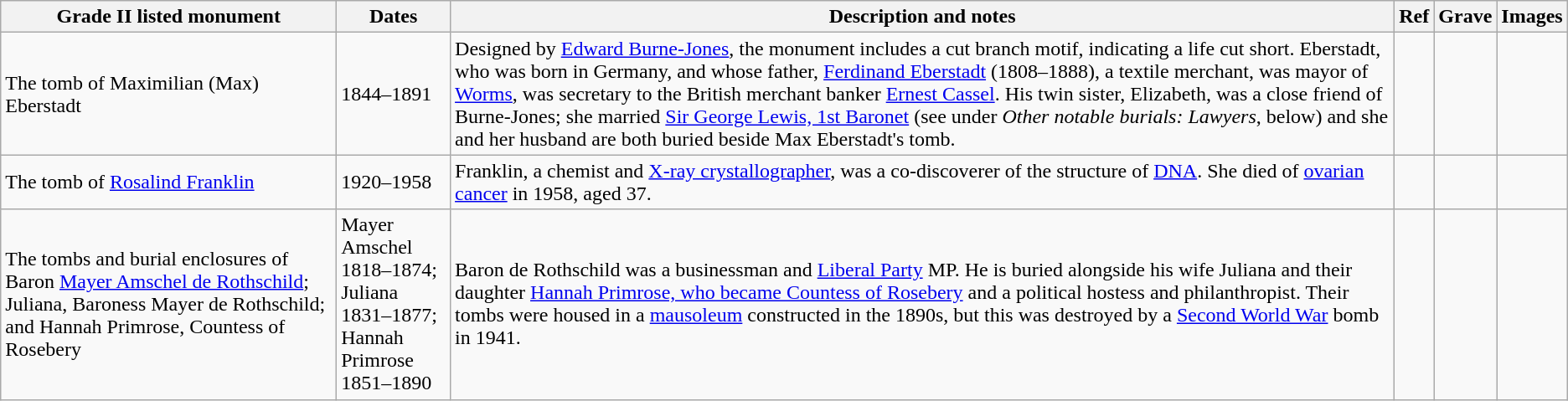<table class="wikitable sortable">
<tr>
<th>Grade II listed monument</th>
<th>Dates</th>
<th>Description and notes</th>
<th>Ref</th>
<th>Grave</th>
<th>Images</th>
</tr>
<tr>
<td>The tomb of Maximilian (Max) Eberstadt</td>
<td>1844–1891</td>
<td>Designed by <a href='#'>Edward Burne-Jones</a>, the monument includes a cut branch motif, indicating a life cut short. Eberstadt, who was born in Germany, and whose father, <a href='#'>Ferdinand Eberstadt</a> (1808–1888), a textile merchant, was mayor of <a href='#'>Worms</a>, was secretary to the British merchant banker <a href='#'>Ernest Cassel</a>. His twin sister, Elizabeth, was a close friend of Burne-Jones; she married <a href='#'>Sir George Lewis, 1st Baronet</a> (see under <em>Other notable burials: Lawyers</em>, below) and she and her husband are both buried beside Max Eberstadt's tomb.</td>
<td></td>
<td></td>
<td></td>
</tr>
<tr>
<td>The tomb of <a href='#'>Rosalind Franklin</a></td>
<td>1920–1958</td>
<td>Franklin, a chemist and <a href='#'>X-ray crystallographer</a>, was a co-discoverer of the structure of <a href='#'>DNA</a>. She died of <a href='#'>ovarian cancer</a> in 1958, aged 37.</td>
<td></td>
<td></td>
<td></td>
</tr>
<tr>
<td>The tombs and burial enclosures of Baron <a href='#'>Mayer Amschel de Rothschild</a>; Juliana, Baroness Mayer de Rothschild; and Hannah Primrose, Countess of Rosebery</td>
<td>Mayer Amschel 1818–1874;<br> Juliana 1831–1877;<br> Hannah Primrose 1851–1890</td>
<td>Baron de Rothschild was a businessman and <a href='#'>Liberal Party</a> MP. He is buried alongside his wife Juliana and their daughter <a href='#'>Hannah Primrose, who became Countess of Rosebery</a> and a political hostess and philanthropist. Their tombs were housed in a <a href='#'>mausoleum</a> constructed in the 1890s, but this was destroyed by a <a href='#'>Second World War</a> bomb in 1941.</td>
<td></td>
<td></td>
<td> </td>
</tr>
</table>
